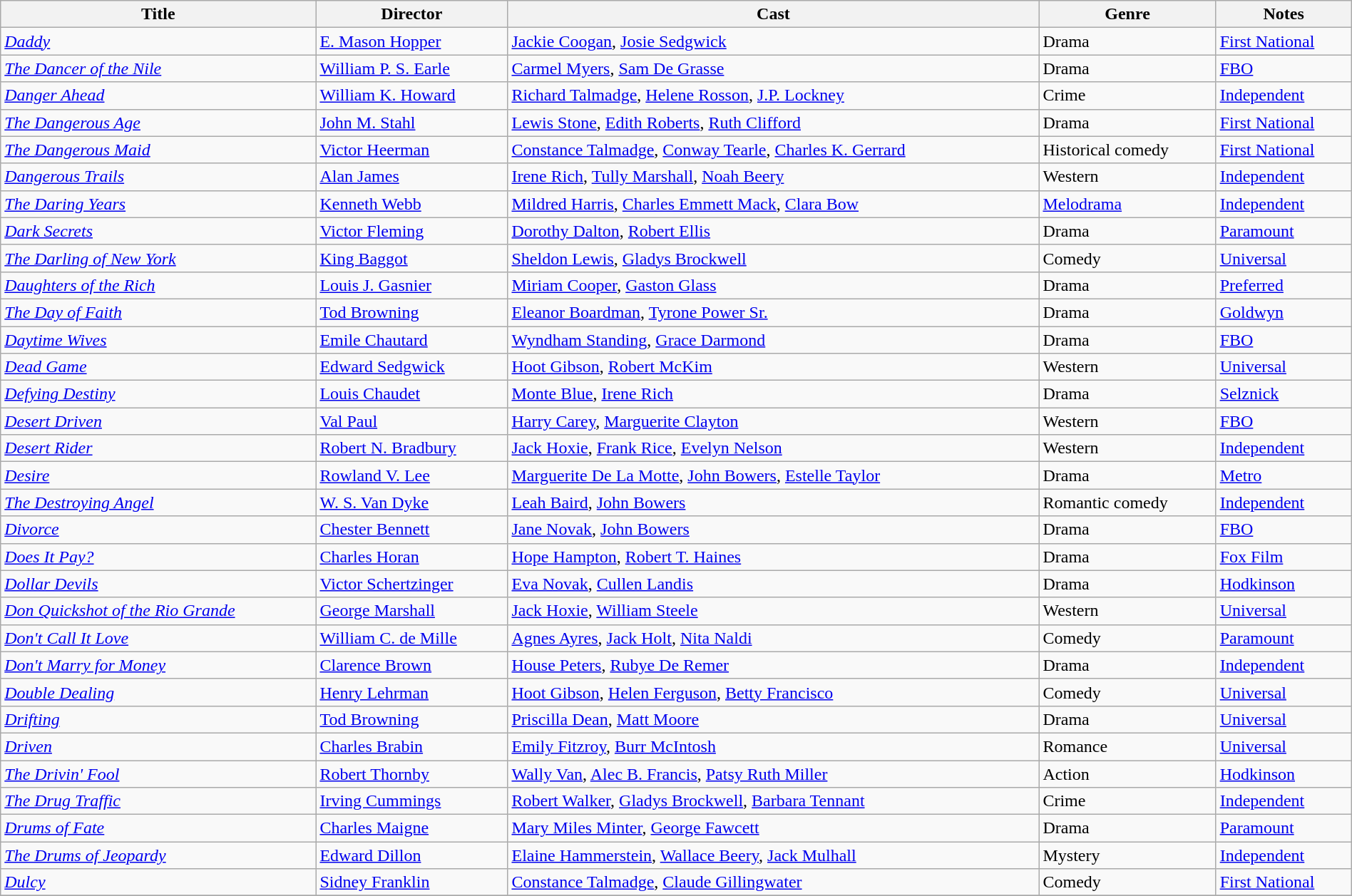<table class="wikitable" width= "100%">
<tr>
<th>Title</th>
<th>Director</th>
<th>Cast</th>
<th>Genre</th>
<th>Notes</th>
</tr>
<tr>
<td><em><a href='#'>Daddy</a></em></td>
<td><a href='#'>E. Mason Hopper</a></td>
<td><a href='#'>Jackie Coogan</a>, <a href='#'>Josie Sedgwick</a></td>
<td>Drama</td>
<td><a href='#'>First National</a></td>
</tr>
<tr>
<td><em><a href='#'>The Dancer of the Nile</a></em></td>
<td><a href='#'>William P. S. Earle</a></td>
<td><a href='#'>Carmel Myers</a>, <a href='#'>Sam De Grasse</a></td>
<td>Drama</td>
<td><a href='#'>FBO</a></td>
</tr>
<tr>
<td><em><a href='#'>Danger Ahead</a></em></td>
<td><a href='#'>William K. Howard</a></td>
<td><a href='#'>Richard Talmadge</a>, <a href='#'>Helene Rosson</a>, <a href='#'>J.P. Lockney</a></td>
<td>Crime</td>
<td><a href='#'>Independent</a></td>
</tr>
<tr>
<td><em><a href='#'>The Dangerous Age</a></em></td>
<td><a href='#'>John M. Stahl</a></td>
<td><a href='#'>Lewis Stone</a>, <a href='#'>Edith Roberts</a>, <a href='#'>Ruth Clifford</a></td>
<td>Drama</td>
<td><a href='#'>First National</a></td>
</tr>
<tr>
<td><em><a href='#'>The Dangerous Maid</a></em></td>
<td><a href='#'>Victor Heerman</a></td>
<td><a href='#'>Constance Talmadge</a>, <a href='#'>Conway Tearle</a>, <a href='#'>Charles K. Gerrard</a></td>
<td>Historical comedy</td>
<td><a href='#'>First National</a></td>
</tr>
<tr>
<td><em><a href='#'>Dangerous Trails</a></em></td>
<td><a href='#'>Alan James</a></td>
<td><a href='#'>Irene Rich</a>, <a href='#'>Tully Marshall</a>, <a href='#'>Noah Beery</a></td>
<td>Western</td>
<td><a href='#'>Independent</a></td>
</tr>
<tr>
<td><em><a href='#'>The Daring Years</a></em></td>
<td><a href='#'>Kenneth Webb</a></td>
<td><a href='#'>Mildred Harris</a>, <a href='#'>Charles Emmett Mack</a>, <a href='#'>Clara Bow</a></td>
<td><a href='#'>Melodrama</a></td>
<td><a href='#'>Independent</a></td>
</tr>
<tr>
<td><em><a href='#'>Dark Secrets</a></em></td>
<td><a href='#'>Victor Fleming</a></td>
<td><a href='#'>Dorothy Dalton</a>, <a href='#'>Robert Ellis</a></td>
<td>Drama</td>
<td><a href='#'>Paramount</a></td>
</tr>
<tr>
<td><em><a href='#'>The Darling of New York</a></em></td>
<td><a href='#'>King Baggot</a></td>
<td><a href='#'>Sheldon Lewis</a>, <a href='#'>Gladys Brockwell</a></td>
<td>Comedy</td>
<td><a href='#'>Universal</a></td>
</tr>
<tr>
<td><em><a href='#'>Daughters of the Rich</a></em></td>
<td><a href='#'>Louis J. Gasnier</a></td>
<td><a href='#'>Miriam Cooper</a>, <a href='#'>Gaston Glass</a></td>
<td>Drama</td>
<td><a href='#'>Preferred</a></td>
</tr>
<tr>
<td><em><a href='#'>The Day of Faith</a></em></td>
<td><a href='#'>Tod Browning</a></td>
<td><a href='#'>Eleanor Boardman</a>, <a href='#'>Tyrone Power Sr.</a></td>
<td>Drama</td>
<td><a href='#'>Goldwyn</a></td>
</tr>
<tr>
<td><em><a href='#'>Daytime Wives</a></em></td>
<td><a href='#'>Emile Chautard</a></td>
<td><a href='#'>Wyndham Standing</a>, <a href='#'>Grace Darmond</a></td>
<td>Drama</td>
<td><a href='#'>FBO</a></td>
</tr>
<tr>
<td><em><a href='#'>Dead Game</a></em></td>
<td><a href='#'>Edward Sedgwick</a></td>
<td><a href='#'>Hoot Gibson</a>, <a href='#'>Robert McKim</a></td>
<td>Western</td>
<td><a href='#'>Universal</a></td>
</tr>
<tr>
<td><em><a href='#'>Defying Destiny</a></em></td>
<td><a href='#'>Louis Chaudet</a></td>
<td><a href='#'>Monte Blue</a>, <a href='#'>Irene Rich</a></td>
<td>Drama</td>
<td><a href='#'>Selznick</a></td>
</tr>
<tr>
<td><em><a href='#'>Desert Driven</a></em></td>
<td><a href='#'>Val Paul</a></td>
<td><a href='#'>Harry Carey</a>, <a href='#'>Marguerite Clayton</a></td>
<td>Western</td>
<td><a href='#'>FBO</a></td>
</tr>
<tr>
<td><em><a href='#'>Desert Rider</a></em></td>
<td><a href='#'>Robert N. Bradbury</a></td>
<td><a href='#'>Jack Hoxie</a>, <a href='#'>Frank Rice</a>, <a href='#'>Evelyn Nelson</a></td>
<td>Western</td>
<td><a href='#'>Independent</a></td>
</tr>
<tr>
<td><em><a href='#'>Desire</a></em></td>
<td><a href='#'>Rowland V. Lee</a></td>
<td><a href='#'>Marguerite De La Motte</a>, <a href='#'>John Bowers</a>, <a href='#'>Estelle Taylor</a></td>
<td>Drama</td>
<td><a href='#'>Metro</a></td>
</tr>
<tr>
<td><em><a href='#'>The Destroying Angel</a></em></td>
<td><a href='#'>W. S. Van Dyke</a></td>
<td><a href='#'>Leah Baird</a>, <a href='#'>John Bowers</a></td>
<td>Romantic comedy</td>
<td><a href='#'>Independent</a></td>
</tr>
<tr>
<td><em><a href='#'>Divorce</a></em></td>
<td><a href='#'>Chester Bennett</a></td>
<td><a href='#'>Jane Novak</a>, <a href='#'>John Bowers</a></td>
<td>Drama</td>
<td><a href='#'>FBO</a></td>
</tr>
<tr>
<td><em><a href='#'>Does It Pay?</a></em></td>
<td><a href='#'>Charles Horan</a></td>
<td><a href='#'>Hope Hampton</a>, <a href='#'>Robert T. Haines</a></td>
<td>Drama</td>
<td><a href='#'>Fox Film</a></td>
</tr>
<tr>
<td><em><a href='#'>Dollar Devils</a></em></td>
<td><a href='#'>Victor Schertzinger</a></td>
<td><a href='#'>Eva Novak</a>, <a href='#'>Cullen Landis</a></td>
<td>Drama</td>
<td><a href='#'>Hodkinson</a></td>
</tr>
<tr>
<td><em><a href='#'>Don Quickshot of the Rio Grande</a></em></td>
<td><a href='#'>George Marshall</a></td>
<td><a href='#'>Jack Hoxie</a>, <a href='#'>William Steele</a></td>
<td>Western</td>
<td><a href='#'>Universal</a></td>
</tr>
<tr>
<td><em><a href='#'>Don't Call It Love</a></em></td>
<td><a href='#'>William C. de Mille</a></td>
<td><a href='#'>Agnes Ayres</a>, <a href='#'>Jack Holt</a>, <a href='#'>Nita Naldi</a></td>
<td>Comedy</td>
<td><a href='#'>Paramount</a></td>
</tr>
<tr>
<td><em><a href='#'>Don't Marry for Money</a></em></td>
<td><a href='#'>Clarence Brown</a></td>
<td><a href='#'>House Peters</a>, <a href='#'>Rubye De Remer</a></td>
<td>Drama</td>
<td><a href='#'>Independent</a></td>
</tr>
<tr>
<td><em><a href='#'>Double Dealing</a></em></td>
<td><a href='#'>Henry Lehrman</a></td>
<td><a href='#'>Hoot Gibson</a>, <a href='#'>Helen Ferguson</a>, <a href='#'>Betty Francisco</a></td>
<td>Comedy</td>
<td><a href='#'>Universal</a></td>
</tr>
<tr>
<td><em><a href='#'>Drifting</a></em></td>
<td><a href='#'>Tod Browning</a></td>
<td><a href='#'>Priscilla Dean</a>, <a href='#'>Matt Moore</a></td>
<td>Drama</td>
<td><a href='#'>Universal</a></td>
</tr>
<tr>
<td><em><a href='#'>Driven</a></em></td>
<td><a href='#'>Charles Brabin</a></td>
<td><a href='#'>Emily Fitzroy</a>, <a href='#'>Burr McIntosh</a></td>
<td>Romance</td>
<td><a href='#'>Universal</a></td>
</tr>
<tr>
<td><em><a href='#'>The Drivin' Fool</a></em></td>
<td><a href='#'>Robert Thornby</a></td>
<td><a href='#'>Wally Van</a>, <a href='#'>Alec B. Francis</a>, <a href='#'>Patsy Ruth Miller</a></td>
<td>Action</td>
<td><a href='#'>Hodkinson</a></td>
</tr>
<tr>
<td><em><a href='#'>The Drug Traffic</a></em></td>
<td><a href='#'>Irving Cummings</a></td>
<td><a href='#'>Robert Walker</a>, <a href='#'>Gladys Brockwell</a>, <a href='#'>Barbara Tennant</a></td>
<td>Crime</td>
<td><a href='#'>Independent</a></td>
</tr>
<tr>
<td><em><a href='#'>Drums of Fate</a></em></td>
<td><a href='#'>Charles Maigne</a></td>
<td><a href='#'>Mary Miles Minter</a>, <a href='#'>George Fawcett</a></td>
<td>Drama</td>
<td><a href='#'>Paramount</a></td>
</tr>
<tr>
<td><em><a href='#'>The Drums of Jeopardy</a></em></td>
<td><a href='#'>Edward Dillon</a></td>
<td><a href='#'>Elaine Hammerstein</a>, <a href='#'>Wallace Beery</a>, <a href='#'>Jack Mulhall</a></td>
<td>Mystery</td>
<td><a href='#'>Independent</a></td>
</tr>
<tr>
<td><em><a href='#'>Dulcy</a></em></td>
<td><a href='#'>Sidney Franklin</a></td>
<td><a href='#'>Constance Talmadge</a>, <a href='#'>Claude Gillingwater</a></td>
<td>Comedy</td>
<td><a href='#'>First National</a></td>
</tr>
<tr>
</tr>
</table>
